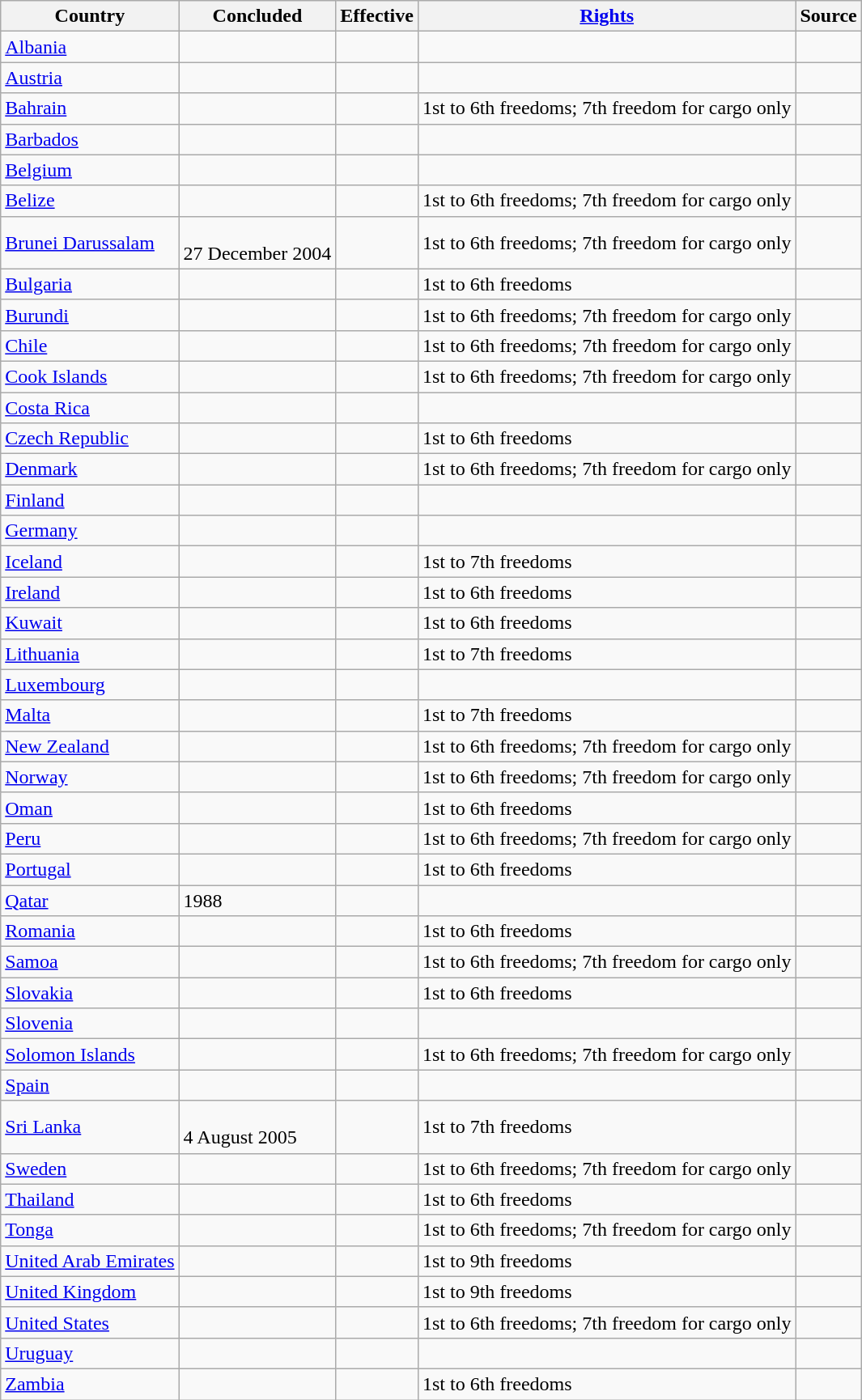<table class="wikitable sortable">
<tr>
<th>Country</th>
<th>Concluded</th>
<th>Effective</th>
<th><a href='#'>Rights</a></th>
<th class="unsortable">Source</th>
</tr>
<tr>
<td><a href='#'>Albania</a></td>
<td></td>
<td></td>
<td></td>
<td></td>
</tr>
<tr>
<td><a href='#'>Austria</a></td>
<td></td>
<td></td>
<td></td>
<td></td>
</tr>
<tr>
<td><a href='#'>Bahrain</a></td>
<td></td>
<td></td>
<td>1st to 6th freedoms; 7th freedom for cargo only</td>
<td></td>
</tr>
<tr>
<td><a href='#'>Barbados</a></td>
<td></td>
<td></td>
<td></td>
<td></td>
</tr>
<tr>
<td><a href='#'>Belgium</a></td>
<td></td>
<td></td>
<td></td>
<td></td>
</tr>
<tr>
<td><a href='#'>Belize</a></td>
<td></td>
<td></td>
<td>1st to 6th freedoms; 7th freedom for cargo only</td>
<td></td>
</tr>
<tr>
<td><a href='#'>Brunei Darussalam</a></td>
<td><br>27 December 2004</td>
<td></td>
<td>1st to 6th freedoms; 7th freedom for cargo only</td>
<td><br></td>
</tr>
<tr>
<td><a href='#'>Bulgaria</a></td>
<td></td>
<td></td>
<td>1st to 6th freedoms</td>
<td></td>
</tr>
<tr>
<td><a href='#'>Burundi</a></td>
<td></td>
<td></td>
<td>1st to 6th freedoms; 7th freedom for cargo only</td>
<td></td>
</tr>
<tr>
<td><a href='#'>Chile</a></td>
<td></td>
<td></td>
<td>1st to 6th freedoms; 7th freedom for cargo only</td>
<td></td>
</tr>
<tr>
<td><a href='#'>Cook Islands</a></td>
<td></td>
<td></td>
<td>1st to 6th freedoms; 7th freedom for cargo only</td>
<td></td>
</tr>
<tr>
<td><a href='#'>Costa Rica</a></td>
<td></td>
<td></td>
<td></td>
<td></td>
</tr>
<tr>
<td><a href='#'>Czech Republic</a></td>
<td></td>
<td></td>
<td>1st to 6th freedoms</td>
<td></td>
</tr>
<tr>
<td><a href='#'>Denmark</a></td>
<td></td>
<td></td>
<td>1st to 6th freedoms; 7th freedom for cargo only</td>
<td></td>
</tr>
<tr>
<td><a href='#'>Finland</a></td>
<td></td>
<td></td>
<td></td>
<td></td>
</tr>
<tr>
<td><a href='#'>Germany</a></td>
<td></td>
<td></td>
<td></td>
<td></td>
</tr>
<tr>
<td><a href='#'>Iceland</a></td>
<td></td>
<td></td>
<td>1st to 7th freedoms</td>
<td></td>
</tr>
<tr>
<td><a href='#'>Ireland</a></td>
<td></td>
<td></td>
<td>1st to 6th freedoms</td>
<td></td>
</tr>
<tr>
<td><a href='#'>Kuwait</a></td>
<td></td>
<td></td>
<td>1st to 6th freedoms</td>
<td></td>
</tr>
<tr>
<td><a href='#'>Lithuania</a></td>
<td></td>
<td></td>
<td>1st to 7th freedoms</td>
<td></td>
</tr>
<tr>
<td><a href='#'>Luxembourg</a></td>
<td></td>
<td></td>
<td></td>
<td></td>
</tr>
<tr>
<td><a href='#'>Malta</a></td>
<td></td>
<td></td>
<td>1st to 7th freedoms</td>
<td></td>
</tr>
<tr>
<td><a href='#'>New Zealand</a></td>
<td></td>
<td></td>
<td>1st to 6th freedoms; 7th freedom for cargo only</td>
<td></td>
</tr>
<tr>
<td><a href='#'>Norway</a></td>
<td></td>
<td></td>
<td>1st to 6th freedoms; 7th freedom for cargo only</td>
<td></td>
</tr>
<tr>
<td><a href='#'>Oman</a></td>
<td></td>
<td></td>
<td>1st to 6th freedoms</td>
<td></td>
</tr>
<tr>
<td><a href='#'>Peru</a></td>
<td></td>
<td></td>
<td>1st to 6th freedoms; 7th freedom for cargo only</td>
<td></td>
</tr>
<tr>
<td><a href='#'>Portugal</a></td>
<td></td>
<td></td>
<td>1st to 6th freedoms</td>
<td></td>
</tr>
<tr>
<td><a href='#'>Qatar</a></td>
<td>1988</td>
<td></td>
<td></td>
<td></td>
</tr>
<tr>
<td><a href='#'>Romania</a></td>
<td></td>
<td></td>
<td>1st to 6th freedoms</td>
<td></td>
</tr>
<tr>
<td><a href='#'>Samoa</a></td>
<td></td>
<td></td>
<td>1st to 6th freedoms; 7th freedom for cargo only</td>
<td></td>
</tr>
<tr>
<td><a href='#'>Slovakia</a></td>
<td></td>
<td></td>
<td>1st to 6th freedoms</td>
<td></td>
</tr>
<tr>
<td><a href='#'>Slovenia</a></td>
<td></td>
<td></td>
<td></td>
<td></td>
</tr>
<tr>
<td><a href='#'>Solomon Islands</a></td>
<td></td>
<td></td>
<td>1st to 6th freedoms; 7th freedom for cargo only</td>
<td></td>
</tr>
<tr>
<td><a href='#'>Spain</a></td>
<td></td>
<td></td>
<td></td>
<td></td>
</tr>
<tr>
<td><a href='#'>Sri Lanka</a></td>
<td><br>4 August 2005</td>
<td></td>
<td>1st to 7th freedoms</td>
<td><br></td>
</tr>
<tr>
<td><a href='#'>Sweden</a></td>
<td></td>
<td></td>
<td>1st to 6th freedoms; 7th freedom for cargo only</td>
<td></td>
</tr>
<tr>
<td><a href='#'>Thailand</a></td>
<td></td>
<td></td>
<td>1st to 6th freedoms</td>
<td></td>
</tr>
<tr>
<td><a href='#'>Tonga</a></td>
<td></td>
<td></td>
<td>1st to 6th freedoms; 7th freedom for cargo only</td>
<td></td>
</tr>
<tr>
<td><a href='#'>United Arab Emirates</a></td>
<td></td>
<td></td>
<td>1st to 9th freedoms</td>
<td></td>
</tr>
<tr>
<td><a href='#'>United Kingdom</a></td>
<td></td>
<td></td>
<td>1st to 9th freedoms</td>
<td></td>
</tr>
<tr>
<td><a href='#'>United States</a></td>
<td></td>
<td></td>
<td>1st to 6th freedoms; 7th freedom for cargo only</td>
<td></td>
</tr>
<tr>
<td><a href='#'>Uruguay</a></td>
<td></td>
<td></td>
<td></td>
<td></td>
</tr>
<tr>
<td><a href='#'>Zambia</a></td>
<td></td>
<td></td>
<td>1st to 6th freedoms</td>
<td></td>
</tr>
</table>
